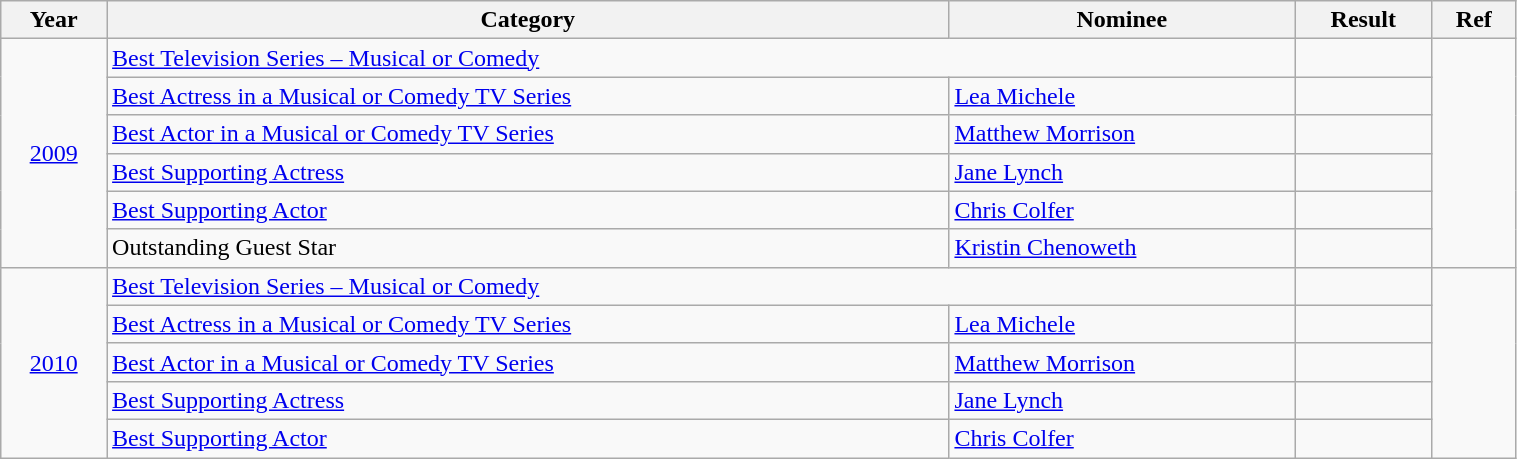<table class="wikitable" width=80%>
<tr>
<th>Year</th>
<th>Category</th>
<th>Nominee</th>
<th>Result</th>
<th>Ref</th>
</tr>
<tr>
<td rowspan="6" align="center"><a href='#'>2009</a></td>
<td colspan="2"><a href='#'>Best Television Series – Musical or Comedy</a></td>
<td></td>
<td rowspan="6" align="center"></td>
</tr>
<tr>
<td><a href='#'>Best Actress in a Musical or Comedy TV Series</a></td>
<td><a href='#'>Lea Michele</a></td>
<td></td>
</tr>
<tr>
<td><a href='#'>Best Actor in a Musical or Comedy TV Series</a></td>
<td><a href='#'>Matthew Morrison</a></td>
<td></td>
</tr>
<tr>
<td><a href='#'>Best Supporting Actress</a></td>
<td><a href='#'>Jane Lynch</a></td>
<td></td>
</tr>
<tr>
<td><a href='#'>Best Supporting Actor</a></td>
<td><a href='#'>Chris Colfer</a></td>
<td></td>
</tr>
<tr>
<td>Outstanding Guest Star</td>
<td><a href='#'>Kristin Chenoweth</a></td>
<td></td>
</tr>
<tr>
<td rowspan="5" align="center"><a href='#'>2010</a></td>
<td colspan="2"><a href='#'>Best Television Series – Musical or Comedy</a></td>
<td></td>
<td rowspan="5" align="center"></td>
</tr>
<tr>
<td><a href='#'>Best Actress in a Musical or Comedy TV Series</a></td>
<td><a href='#'>Lea Michele</a></td>
<td></td>
</tr>
<tr>
<td><a href='#'>Best Actor in a Musical or Comedy TV Series</a></td>
<td><a href='#'>Matthew Morrison</a></td>
<td></td>
</tr>
<tr>
<td><a href='#'>Best Supporting Actress</a></td>
<td><a href='#'>Jane Lynch</a></td>
<td></td>
</tr>
<tr>
<td><a href='#'>Best Supporting Actor</a></td>
<td><a href='#'>Chris Colfer</a></td>
<td></td>
</tr>
</table>
